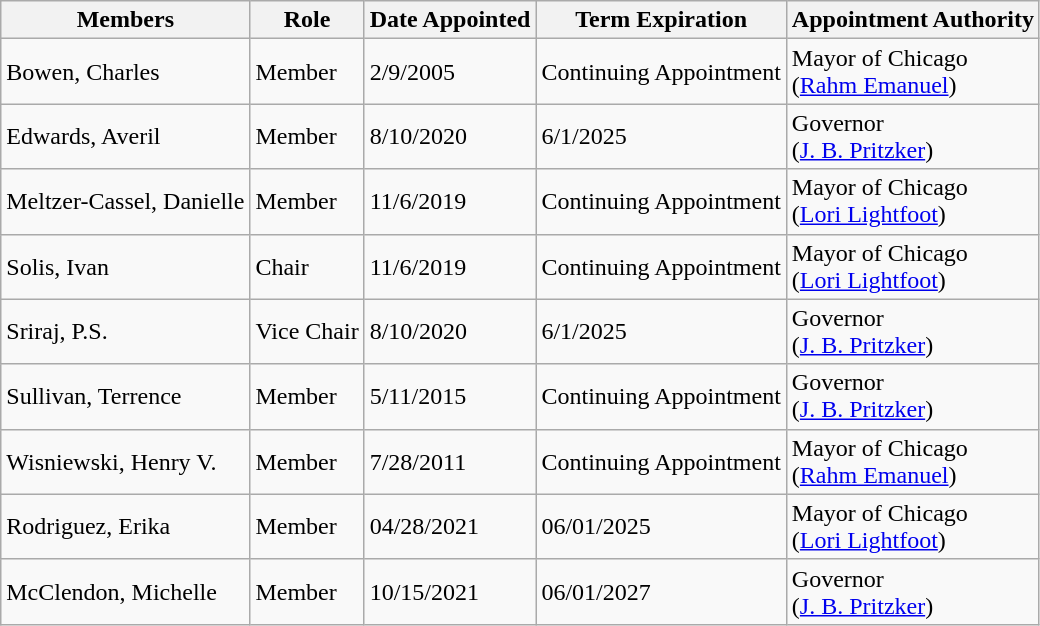<table class="wikitable sortable mw-collapsible">
<tr>
<th>Members</th>
<th>Role</th>
<th>Date Appointed</th>
<th>Term Expiration</th>
<th>Appointment Authority</th>
</tr>
<tr>
<td>Bowen, Charles</td>
<td>Member</td>
<td>2/9/2005</td>
<td>Continuing Appointment</td>
<td>Mayor of Chicago<br>(<a href='#'>Rahm Emanuel</a>)</td>
</tr>
<tr>
<td>Edwards, Averil</td>
<td>Member</td>
<td>8/10/2020</td>
<td>6/1/2025</td>
<td>Governor<br>(<a href='#'>J. B. Pritzker</a>)</td>
</tr>
<tr>
<td>Meltzer-Cassel, Danielle</td>
<td>Member</td>
<td>11/6/2019</td>
<td>Continuing Appointment</td>
<td>Mayor of Chicago<br>(<a href='#'>Lori Lightfoot</a>)</td>
</tr>
<tr>
<td>Solis, Ivan</td>
<td>Chair</td>
<td>11/6/2019</td>
<td>Continuing Appointment</td>
<td>Mayor of Chicago<br>(<a href='#'>Lori Lightfoot</a>)</td>
</tr>
<tr>
<td>Sriraj, P.S.</td>
<td>Vice Chair</td>
<td>8/10/2020</td>
<td>6/1/2025</td>
<td>Governor<br>(<a href='#'>J. B. Pritzker</a>)</td>
</tr>
<tr>
<td>Sullivan, Terrence</td>
<td>Member</td>
<td>5/11/2015</td>
<td>Continuing Appointment</td>
<td>Governor<br>(<a href='#'>J. B. Pritzker</a>)</td>
</tr>
<tr>
<td>Wisniewski, Henry V.</td>
<td>Member</td>
<td>7/28/2011</td>
<td>Continuing Appointment</td>
<td>Mayor of Chicago<br>(<a href='#'>Rahm Emanuel</a>)</td>
</tr>
<tr>
<td>Rodriguez, Erika</td>
<td>Member</td>
<td>04/28/2021</td>
<td>06/01/2025</td>
<td>Mayor of Chicago<br>(<a href='#'>Lori Lightfoot</a>)</td>
</tr>
<tr>
<td>McClendon, Michelle</td>
<td>Member</td>
<td>10/15/2021</td>
<td>06/01/2027</td>
<td>Governor<br>(<a href='#'>J. B. Pritzker</a>)</td>
</tr>
</table>
